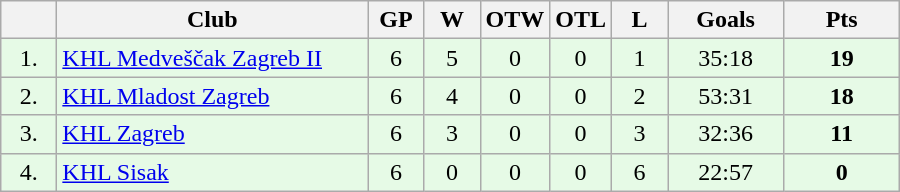<table class="wikitable">
<tr>
<th width="30"></th>
<th width="200">Club</th>
<th width="30">GP</th>
<th width="30">W</th>
<th width="30">OTW</th>
<th width="30">OTL</th>
<th width="30">L</th>
<th width="70">Goals</th>
<th width="70">Pts</th>
</tr>
<tr bgcolor="#e6fae6" align="center">
<td>1.</td>
<td align="left"><a href='#'>KHL Medveščak Zagreb II</a></td>
<td>6</td>
<td>5</td>
<td>0</td>
<td>0</td>
<td>1</td>
<td>35:18</td>
<td><strong>19</strong></td>
</tr>
<tr bgcolor="#e6fae6" align="center">
<td>2.</td>
<td align="left"><a href='#'>KHL Mladost Zagreb</a></td>
<td>6</td>
<td>4</td>
<td>0</td>
<td>0</td>
<td>2</td>
<td>53:31</td>
<td><strong>18</strong></td>
</tr>
<tr bgcolor="#e6fae6" align="center">
<td>3.</td>
<td align="left"><a href='#'>KHL Zagreb</a></td>
<td>6</td>
<td>3</td>
<td>0</td>
<td>0</td>
<td>3</td>
<td>32:36</td>
<td><strong>11</strong></td>
</tr>
<tr bgcolor="#e6fae6" align="center">
<td>4.</td>
<td align="left"><a href='#'>KHL Sisak</a></td>
<td>6</td>
<td>0</td>
<td>0</td>
<td>0</td>
<td>6</td>
<td>22:57</td>
<td><strong>0</strong></td>
</tr>
</table>
